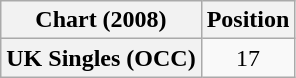<table class="wikitable plainrowheaders">
<tr>
<th>Chart (2008)</th>
<th>Position</th>
</tr>
<tr>
<th scope="row">UK Singles (OCC)</th>
<td style="text-align:center;">17</td>
</tr>
</table>
